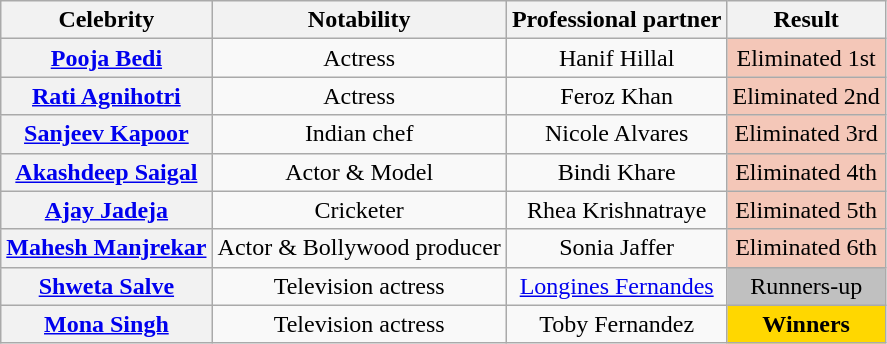<table class="wikitable sortable" style="text-align:center;">
<tr>
<th scope="col">Celebrity</th>
<th scope="col" class="unsortable">Notability</th>
<th scope="col">Professional partner</th>
<th scope="col">Result</th>
</tr>
<tr>
<th><a href='#'>Pooja Bedi</a></th>
<td>Actress</td>
<td>Hanif Hillal</td>
<td bgcolor="f4c7b8">Eliminated 1st</td>
</tr>
<tr>
<th><a href='#'>Rati Agnihotri</a></th>
<td>Actress</td>
<td>Feroz Khan</td>
<td bgcolor="f4c7b8">Eliminated 2nd</td>
</tr>
<tr>
<th><a href='#'>Sanjeev Kapoor</a></th>
<td>Indian chef</td>
<td>Nicole Alvares</td>
<td bgcolor="f4c7b8">Eliminated 3rd</td>
</tr>
<tr>
<th><a href='#'>Akashdeep Saigal</a></th>
<td>Actor & Model</td>
<td>Bindi Khare</td>
<td bgcolor="f4c7b8">Eliminated 4th</td>
</tr>
<tr>
<th><a href='#'>Ajay Jadeja</a></th>
<td>Cricketer</td>
<td>Rhea Krishnatraye</td>
<td bgcolor="f4c7b8">Eliminated 5th</td>
</tr>
<tr>
<th><a href='#'>Mahesh Manjrekar</a></th>
<td>Actor & Bollywood producer</td>
<td>Sonia Jaffer</td>
<td bgcolor="f4c7b8">Eliminated 6th</td>
</tr>
<tr>
<th><a href='#'>Shweta Salve</a></th>
<td>Television actress</td>
<td><a href='#'>Longines Fernandes</a></td>
<td bgcolor="silver">Runners-up</td>
</tr>
<tr>
<th><a href='#'>Mona Singh</a></th>
<td>Television actress</td>
<td>Toby Fernandez</td>
<td bgcolor="gold"><strong>Winners</strong></td>
</tr>
</table>
